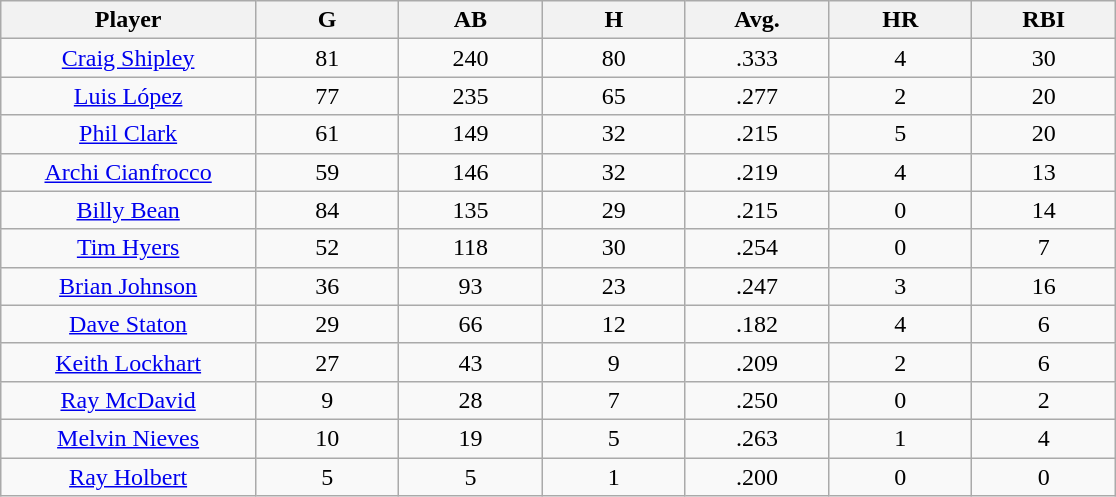<table class="wikitable sortable">
<tr>
<th bgcolor="#DDDDFF" width="16%">Player</th>
<th bgcolor="#DDDDFF" width="9%">G</th>
<th bgcolor="#DDDDFF" width="9%">AB</th>
<th bgcolor="#DDDDFF" width="9%">H</th>
<th bgcolor="#DDDDFF" width="9%">Avg.</th>
<th bgcolor="#DDDDFF" width="9%">HR</th>
<th bgcolor="#DDDDFF" width="9%">RBI</th>
</tr>
<tr align="center">
<td><a href='#'>Craig Shipley</a></td>
<td>81</td>
<td>240</td>
<td>80</td>
<td>.333</td>
<td>4</td>
<td>30</td>
</tr>
<tr align=center>
<td><a href='#'>Luis López</a></td>
<td>77</td>
<td>235</td>
<td>65</td>
<td>.277</td>
<td>2</td>
<td>20</td>
</tr>
<tr align=center>
<td><a href='#'>Phil Clark</a></td>
<td>61</td>
<td>149</td>
<td>32</td>
<td>.215</td>
<td>5</td>
<td>20</td>
</tr>
<tr align=center>
<td><a href='#'>Archi Cianfrocco</a></td>
<td>59</td>
<td>146</td>
<td>32</td>
<td>.219</td>
<td>4</td>
<td>13</td>
</tr>
<tr align=center>
<td><a href='#'>Billy Bean</a></td>
<td>84</td>
<td>135</td>
<td>29</td>
<td>.215</td>
<td>0</td>
<td>14</td>
</tr>
<tr align=center>
<td><a href='#'>Tim Hyers</a></td>
<td>52</td>
<td>118</td>
<td>30</td>
<td>.254</td>
<td>0</td>
<td>7</td>
</tr>
<tr align=center>
<td><a href='#'>Brian Johnson</a></td>
<td>36</td>
<td>93</td>
<td>23</td>
<td>.247</td>
<td>3</td>
<td>16</td>
</tr>
<tr align=center>
<td><a href='#'>Dave Staton</a></td>
<td>29</td>
<td>66</td>
<td>12</td>
<td>.182</td>
<td>4</td>
<td>6</td>
</tr>
<tr align=center>
<td><a href='#'>Keith Lockhart</a></td>
<td>27</td>
<td>43</td>
<td>9</td>
<td>.209</td>
<td>2</td>
<td>6</td>
</tr>
<tr align=center>
<td><a href='#'>Ray McDavid</a></td>
<td>9</td>
<td>28</td>
<td>7</td>
<td>.250</td>
<td>0</td>
<td>2</td>
</tr>
<tr align=center>
<td><a href='#'>Melvin Nieves</a></td>
<td>10</td>
<td>19</td>
<td>5</td>
<td>.263</td>
<td>1</td>
<td>4</td>
</tr>
<tr align=center>
<td><a href='#'>Ray Holbert</a></td>
<td>5</td>
<td>5</td>
<td>1</td>
<td>.200</td>
<td>0</td>
<td>0</td>
</tr>
</table>
